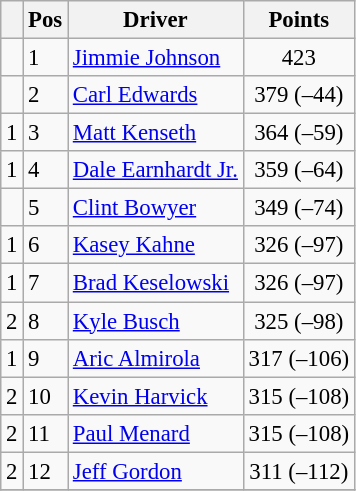<table class="wikitable " style="font-size: 95%;">
<tr>
<th></th>
<th>Pos</th>
<th>Driver</th>
<th>Points</th>
</tr>
<tr>
<td align="left"></td>
<td>1</td>
<td><a href='#'>Jimmie Johnson</a></td>
<td style="text-align:center;">423</td>
</tr>
<tr>
<td align="left"></td>
<td>2</td>
<td><a href='#'>Carl Edwards</a></td>
<td style="text-align:center;">379 (–44)</td>
</tr>
<tr>
<td align="left"> 1</td>
<td>3</td>
<td><a href='#'>Matt Kenseth</a></td>
<td style="text-align:center;">364 (–59)</td>
</tr>
<tr>
<td align="left"> 1</td>
<td>4</td>
<td><a href='#'>Dale Earnhardt Jr.</a></td>
<td style="text-align:center;">359 (–64)</td>
</tr>
<tr>
<td align="left"></td>
<td>5</td>
<td><a href='#'>Clint Bowyer</a></td>
<td style="text-align:center;">349 (–74)</td>
</tr>
<tr>
<td align="left"> 1</td>
<td>6</td>
<td><a href='#'>Kasey Kahne</a></td>
<td style="text-align:center;">326 (–97)</td>
</tr>
<tr>
<td align="left"> 1</td>
<td>7</td>
<td><a href='#'>Brad Keselowski</a></td>
<td style="text-align:center;">326 (–97)</td>
</tr>
<tr>
<td align="left"> 2</td>
<td>8</td>
<td><a href='#'>Kyle Busch</a></td>
<td style="text-align:center;">325 (–98)</td>
</tr>
<tr>
<td align="left"> 1</td>
<td>9</td>
<td><a href='#'>Aric Almirola</a></td>
<td style="text-align:center;">317 (–106)</td>
</tr>
<tr>
<td align="left"> 2</td>
<td>10</td>
<td><a href='#'>Kevin Harvick</a></td>
<td style="text-align:center;">315 (–108)</td>
</tr>
<tr>
<td align="left"> 2</td>
<td>11</td>
<td><a href='#'>Paul Menard</a></td>
<td style="text-align:center;">315 (–108)</td>
</tr>
<tr>
<td align="left"> 2</td>
<td>12</td>
<td><a href='#'>Jeff Gordon</a></td>
<td style="text-align:center;">311 (–112)</td>
</tr>
<tr>
</tr>
</table>
